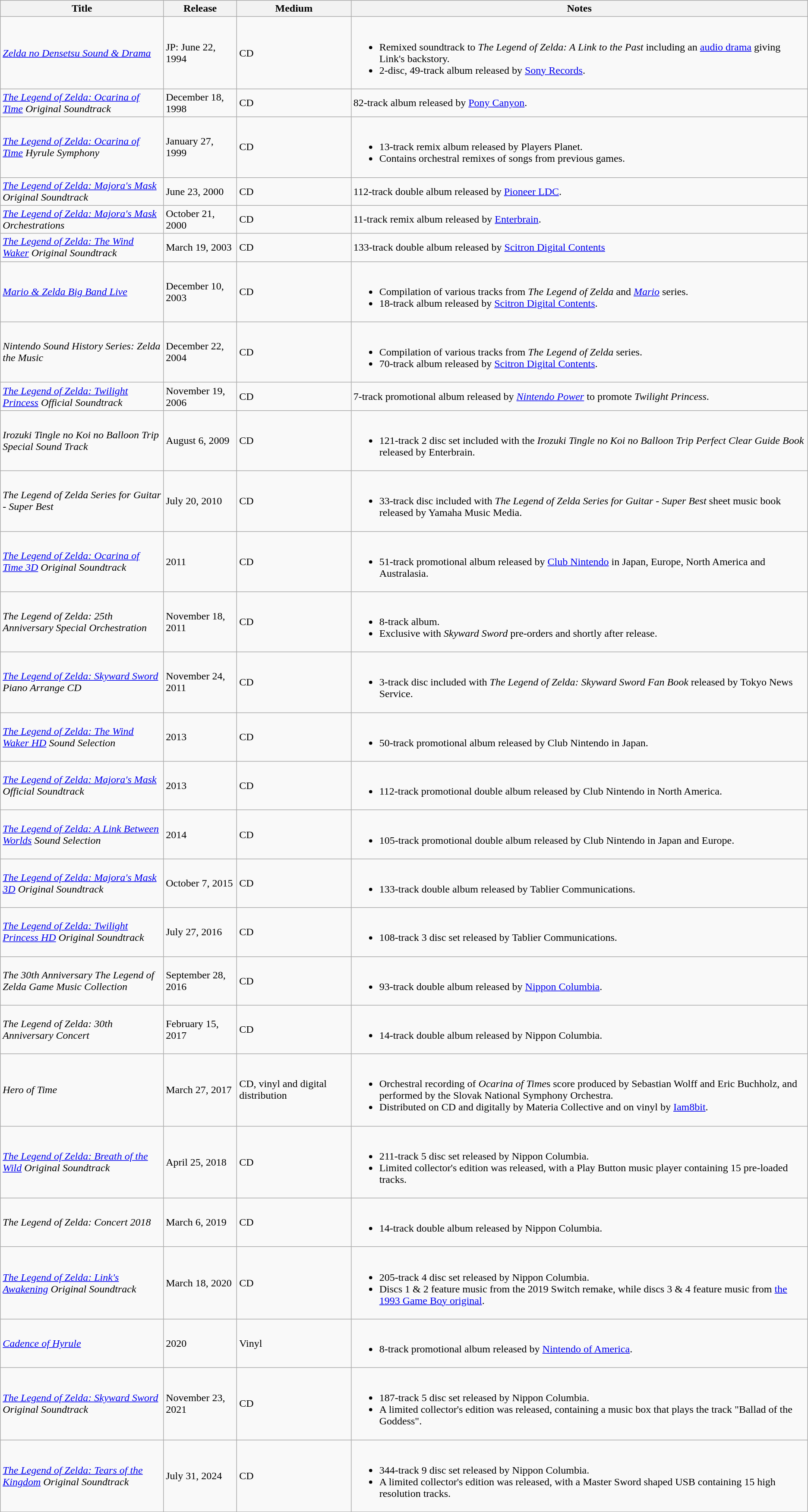<table class="wikitable">
<tr>
<th width=20%>Title</th>
<th width=9%>Release</th>
<th width=14%>Medium</th>
<th width=56%>Notes</th>
</tr>
<tr>
<td><em><a href='#'>Zelda no Densetsu Sound & Drama</a></em></td>
<td>JP: June 22, 1994</td>
<td>CD</td>
<td><br><ul><li>Remixed soundtrack to <em>The Legend of Zelda: A Link to the Past</em> including an <a href='#'>audio drama</a> giving Link's backstory.</li><li>2-disc, 49-track album released by <a href='#'>Sony Records</a>.</li></ul></td>
</tr>
<tr>
<td><em><a href='#'>The Legend of Zelda: Ocarina of Time</a> Original Soundtrack</em></td>
<td>December 18, 1998</td>
<td>CD</td>
<td>82-track album released by <a href='#'>Pony Canyon</a>.</td>
</tr>
<tr>
<td><em><a href='#'>The Legend of Zelda: Ocarina of Time</a> Hyrule Symphony</em></td>
<td>January 27, 1999</td>
<td>CD</td>
<td><br><ul><li>13-track remix album released by Players Planet.</li><li>Contains orchestral remixes of songs from previous games.</li></ul></td>
</tr>
<tr>
<td><em><a href='#'>The Legend of Zelda: Majora's Mask</a> Original Soundtrack</em></td>
<td>June 23, 2000</td>
<td>CD</td>
<td>112-track double album released by <a href='#'>Pioneer LDC</a>.</td>
</tr>
<tr>
<td><em><a href='#'>The Legend of Zelda: Majora's Mask</a> Orchestrations</em></td>
<td>October 21, 2000</td>
<td>CD</td>
<td>11-track remix album released by <a href='#'>Enterbrain</a>.</td>
</tr>
<tr>
<td><em><a href='#'>The Legend of Zelda: The Wind Waker</a> Original Soundtrack</em></td>
<td>March 19, 2003</td>
<td>CD</td>
<td>133-track double album released by <a href='#'>Scitron Digital Contents</a></td>
</tr>
<tr>
<td><em><a href='#'>Mario & Zelda Big Band Live</a></em></td>
<td>December 10, 2003</td>
<td>CD</td>
<td><br><ul><li>Compilation of various tracks from <em>The Legend of Zelda</em> and <em><a href='#'>Mario</a></em> series.</li><li>18-track album released by <a href='#'>Scitron Digital Contents</a>.</li></ul></td>
</tr>
<tr>
<td><em>Nintendo Sound History Series: Zelda the Music</em></td>
<td>December 22, 2004</td>
<td>CD</td>
<td><br><ul><li>Compilation of various tracks from <em>The Legend of Zelda</em> series.</li><li>70-track album released by <a href='#'>Scitron Digital Contents</a>.</li></ul></td>
</tr>
<tr>
<td><em><a href='#'>The Legend of Zelda: Twilight Princess</a> Official Soundtrack</em></td>
<td>November 19, 2006</td>
<td>CD</td>
<td>7-track promotional album released by <em><a href='#'>Nintendo Power</a></em> to promote <em>Twilight Princess</em>.</td>
</tr>
<tr>
<td><em>Irozuki Tingle no Koi no Balloon Trip Special Sound Track</em></td>
<td>August 6, 2009</td>
<td>CD</td>
<td><br><ul><li>121-track 2 disc set included with the <em>Irozuki Tingle no Koi no Balloon Trip Perfect Clear Guide Book</em> released by Enterbrain.</li></ul></td>
</tr>
<tr>
<td><em>The Legend of Zelda Series for Guitar - Super Best</em></td>
<td>July 20, 2010</td>
<td>CD</td>
<td><br><ul><li>33-track disc included with <em>The Legend of Zelda Series for Guitar - Super Best</em> sheet music book released by Yamaha Music Media.</li></ul></td>
</tr>
<tr>
<td><em><a href='#'>The Legend of Zelda: Ocarina of Time 3D</a> Original Soundtrack</em></td>
<td>2011</td>
<td>CD</td>
<td><br><ul><li>51-track promotional album released by <a href='#'>Club Nintendo</a> in Japan, Europe, North America and Australasia.</li></ul></td>
</tr>
<tr>
<td><em>The Legend of Zelda: 25th Anniversary Special Orchestration</em></td>
<td>November 18, 2011</td>
<td>CD</td>
<td><br><ul><li>8-track album.</li><li>Exclusive with <em>Skyward Sword</em> pre-orders and shortly after release.</li></ul></td>
</tr>
<tr>
<td><em><a href='#'>The Legend of Zelda: Skyward Sword</a> Piano Arrange CD</em></td>
<td>November 24, 2011</td>
<td>CD</td>
<td><br><ul><li>3-track disc included with <em>The Legend of Zelda: Skyward Sword Fan Book</em> released by Tokyo News Service.</li></ul></td>
</tr>
<tr>
<td><em><a href='#'>The Legend of Zelda: The Wind Waker HD</a> Sound Selection</em></td>
<td>2013</td>
<td>CD</td>
<td><br><ul><li>50-track promotional album released by Club Nintendo in Japan.</li></ul></td>
</tr>
<tr>
<td><em><a href='#'>The Legend of Zelda: Majora's Mask</a> Official Soundtrack</em></td>
<td>2013</td>
<td>CD</td>
<td><br><ul><li>112-track promotional double album released by Club Nintendo in North America.</li></ul></td>
</tr>
<tr>
<td><em><a href='#'>The Legend of Zelda: A Link Between Worlds</a> Sound Selection</em></td>
<td>2014</td>
<td>CD</td>
<td><br><ul><li>105-track promotional double album released by Club Nintendo in Japan and Europe.</li></ul></td>
</tr>
<tr>
<td><em><a href='#'>The Legend of Zelda: Majora's Mask 3D</a> Original Soundtrack</em></td>
<td>October 7, 2015</td>
<td>CD</td>
<td><br><ul><li>133-track double album released by Tablier Communications.</li></ul></td>
</tr>
<tr>
<td><em><a href='#'>The Legend of Zelda: Twilight Princess HD</a> Original Soundtrack</em></td>
<td>July 27, 2016</td>
<td>CD</td>
<td><br><ul><li>108-track 3 disc set released by Tablier Communications.</li></ul></td>
</tr>
<tr>
<td><em>The 30th Anniversary The Legend of Zelda Game Music Collection</em></td>
<td>September 28, 2016</td>
<td>CD</td>
<td><br><ul><li>93-track double album released by <a href='#'>Nippon Columbia</a>.</li></ul></td>
</tr>
<tr>
<td><em>The Legend of Zelda: 30th Anniversary Concert</em></td>
<td>February 15, 2017</td>
<td>CD</td>
<td><br><ul><li>14-track double album released by Nippon Columbia.</li></ul></td>
</tr>
<tr>
<td><em>Hero of Time</em></td>
<td>March 27, 2017</td>
<td>CD, vinyl and digital distribution</td>
<td><br><ul><li>Orchestral recording of <em>Ocarina of Time</em>s score produced by Sebastian Wolff and Eric Buchholz, and performed by the Slovak National Symphony Orchestra.</li><li>Distributed on CD and digitally by Materia Collective and on vinyl by <a href='#'>Iam8bit</a>.</li></ul></td>
</tr>
<tr>
<td><em><a href='#'>The Legend of Zelda: Breath of the Wild</a> Original Soundtrack</em></td>
<td>April 25, 2018</td>
<td>CD</td>
<td><br><ul><li>211-track 5 disc set released by Nippon Columbia.</li><li>Limited collector's edition was released, with a Play Button music player containing 15 pre-loaded tracks.</li></ul></td>
</tr>
<tr>
<td><em>The Legend of Zelda: Concert 2018</em></td>
<td>March 6, 2019</td>
<td>CD</td>
<td><br><ul><li>14-track double album released by Nippon Columbia.</li></ul></td>
</tr>
<tr>
<td><em><a href='#'>The Legend of Zelda: Link's Awakening</a> Original Soundtrack</em></td>
<td>March 18, 2020</td>
<td>CD</td>
<td><br><ul><li>205-track 4 disc set released by Nippon Columbia.</li><li>Discs 1 & 2 feature music from the 2019 Switch remake, while discs 3 & 4 feature music from <a href='#'>the 1993 Game Boy original</a>.</li></ul></td>
</tr>
<tr>
<td><em><a href='#'>Cadence of Hyrule</a></em></td>
<td>2020</td>
<td>Vinyl</td>
<td><br><ul><li>8-track promotional album released by <a href='#'>Nintendo of America</a>.</li></ul></td>
</tr>
<tr>
<td><em><a href='#'>The Legend of Zelda: Skyward Sword</a> Original Soundtrack</em></td>
<td>November 23, 2021</td>
<td>CD</td>
<td><br><ul><li>187-track 5 disc set released by Nippon Columbia.</li><li>A limited collector's edition was released, containing a music box that plays the track "Ballad of the Goddess".</li></ul></td>
</tr>
<tr>
<td><em><a href='#'>The Legend of Zelda: Tears of the Kingdom</a> Original Soundtrack</em></td>
<td>July 31, 2024</td>
<td>CD</td>
<td><br><ul><li>344-track 9 disc set released by Nippon Columbia.</li><li>A limited collector's edition was released, with a Master Sword shaped USB containing 15 high resolution tracks.</li></ul></td>
</tr>
</table>
